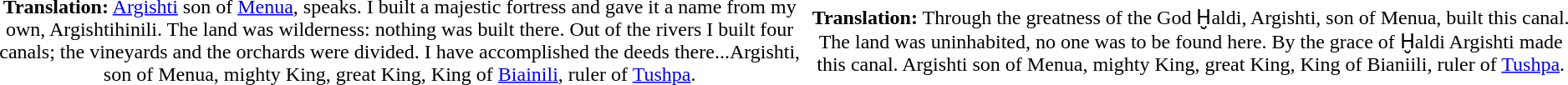<table class="graytable">
<tr>
<td align="center" width="51%"></td>
<td align="center"></td>
</tr>
<tr>
<td align="center"><strong>Translation:</strong> <a href='#'>Argishti</a> son of <a href='#'>Menua</a>, speaks. I built a majestic fortress and gave it a name from my own, Argishtihinili. The land was wilderness: nothing was built there.  Out of the rivers I built four canals; the vineyards and the orchards were divided. I have accomplished the deeds there...Argishti, son of Menua, mighty King, great King, King of <a href='#'>Biainili</a>, ruler of <a href='#'>Tushpa</a>.</td>
<td align="center"><strong>Translation:</strong> Through the greatness of the God Ḫaldi, Argishti, son of Menua, built this canal. The land was uninhabited, no one was to be found here. By the grace of Ḫaldi Argishti made this canal. Argishti son of Menua, mighty King, great King, King of Bianiili, ruler of <a href='#'>Tushpa</a>.</td>
</tr>
</table>
